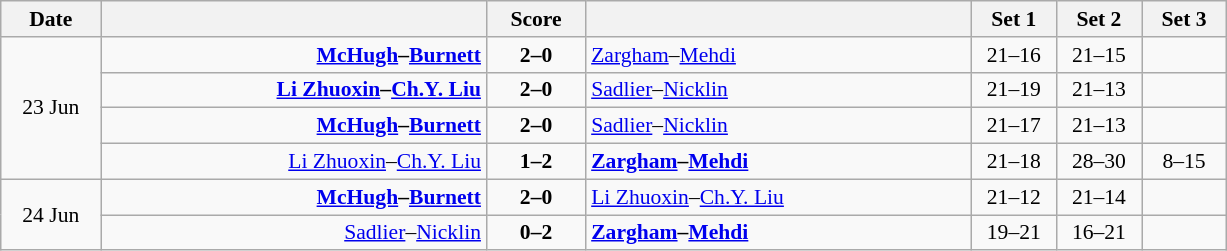<table class="wikitable" style="text-align: center; font-size:90% ">
<tr>
<th width="60">Date</th>
<th align="right" width="250"></th>
<th width="60">Score</th>
<th align="left" width="250"></th>
<th width="50">Set 1</th>
<th width="50">Set 2</th>
<th width="50">Set 3</th>
</tr>
<tr>
<td rowspan=4>23 Jun</td>
<td align=right><strong><a href='#'>McHugh</a>–<a href='#'>Burnett</a> </strong></td>
<td align=center><strong>2–0</strong></td>
<td align=left> <a href='#'>Zargham</a>–<a href='#'>Mehdi</a></td>
<td>21–16</td>
<td>21–15</td>
<td></td>
</tr>
<tr>
<td align=right><strong><a href='#'>Li Zhuoxin</a>–<a href='#'>Ch.Y. Liu</a> </strong></td>
<td align=center><strong>2–0</strong></td>
<td align=left> <a href='#'>Sadlier</a>–<a href='#'>Nicklin</a></td>
<td>21–19</td>
<td>21–13</td>
<td></td>
</tr>
<tr>
<td align=right><strong><a href='#'>McHugh</a>–<a href='#'>Burnett</a> </strong></td>
<td align=center><strong>2–0</strong></td>
<td align=left> <a href='#'>Sadlier</a>–<a href='#'>Nicklin</a></td>
<td>21–17</td>
<td>21–13</td>
<td></td>
</tr>
<tr>
<td align=right><a href='#'>Li Zhuoxin</a>–<a href='#'>Ch.Y. Liu</a> </td>
<td align=center><strong>1–2</strong></td>
<td align=left><strong> <a href='#'>Zargham</a>–<a href='#'>Mehdi</a></strong></td>
<td>21–18</td>
<td>28–30</td>
<td>8–15</td>
</tr>
<tr>
<td rowspan=2>24 Jun</td>
<td align=right><strong><a href='#'>McHugh</a>–<a href='#'>Burnett</a> </strong></td>
<td align=center><strong>2–0</strong></td>
<td align=left> <a href='#'>Li Zhuoxin</a>–<a href='#'>Ch.Y. Liu</a></td>
<td>21–12</td>
<td>21–14</td>
<td></td>
</tr>
<tr>
<td align=right><a href='#'>Sadlier</a>–<a href='#'>Nicklin</a> </td>
<td align=center><strong>0–2</strong></td>
<td align=left><strong> <a href='#'>Zargham</a>–<a href='#'>Mehdi</a></strong></td>
<td>19–21</td>
<td>16–21</td>
<td></td>
</tr>
</table>
